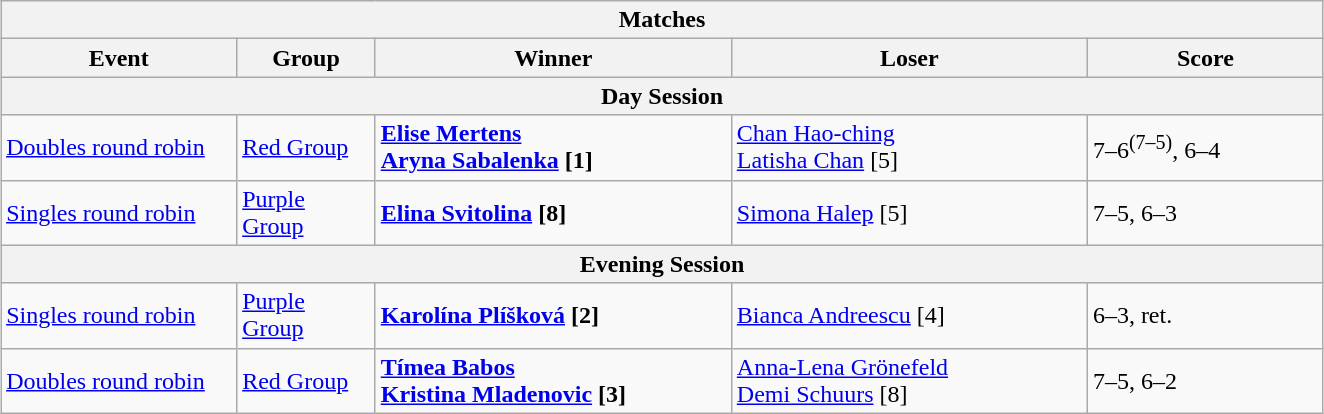<table class="wikitable collapsible uncollapsed" style="margin:1em auto;">
<tr>
<th colspan=5>Matches</th>
</tr>
<tr>
<th style="width:150px;">Event</th>
<th style="width:85px;">Group</th>
<th style="width:230px;">Winner</th>
<th style="width:230px;">Loser</th>
<th style="width:150px;">Score</th>
</tr>
<tr>
<th colspan=5>Day Session</th>
</tr>
<tr align=left>
<td><a href='#'>Doubles round robin</a></td>
<td><a href='#'>Red Group</a></td>
<td><strong> <a href='#'>Elise Mertens</a> <br>  <a href='#'>Aryna Sabalenka</a> [1]</strong></td>
<td> <a href='#'>Chan Hao-ching</a> <br>  <a href='#'>Latisha Chan</a> [5]</td>
<td>7–6<sup>(7–5)</sup>, 6–4</td>
</tr>
<tr align=left>
<td><a href='#'>Singles round robin</a></td>
<td><a href='#'>Purple Group</a></td>
<td><strong> <a href='#'>Elina Svitolina</a> [8]</strong></td>
<td> <a href='#'>Simona Halep</a> [5]</td>
<td>7–5, 6–3</td>
</tr>
<tr>
<th colspan=5>Evening Session</th>
</tr>
<tr align=left>
<td><a href='#'>Singles round robin</a></td>
<td><a href='#'>Purple Group</a></td>
<td><strong> <a href='#'>Karolína Plíšková</a> [2]</strong></td>
<td> <a href='#'>Bianca Andreescu</a> [4]</td>
<td>6–3, ret.</td>
</tr>
<tr align=left>
<td><a href='#'>Doubles round robin</a></td>
<td><a href='#'>Red Group</a></td>
<td><strong> <a href='#'>Tímea Babos</a> <br>  <a href='#'>Kristina Mladenovic</a> [3]</strong></td>
<td> <a href='#'>Anna-Lena Grönefeld</a> <br>  <a href='#'>Demi Schuurs</a> [8]</td>
<td>7–5, 6–2</td>
</tr>
</table>
